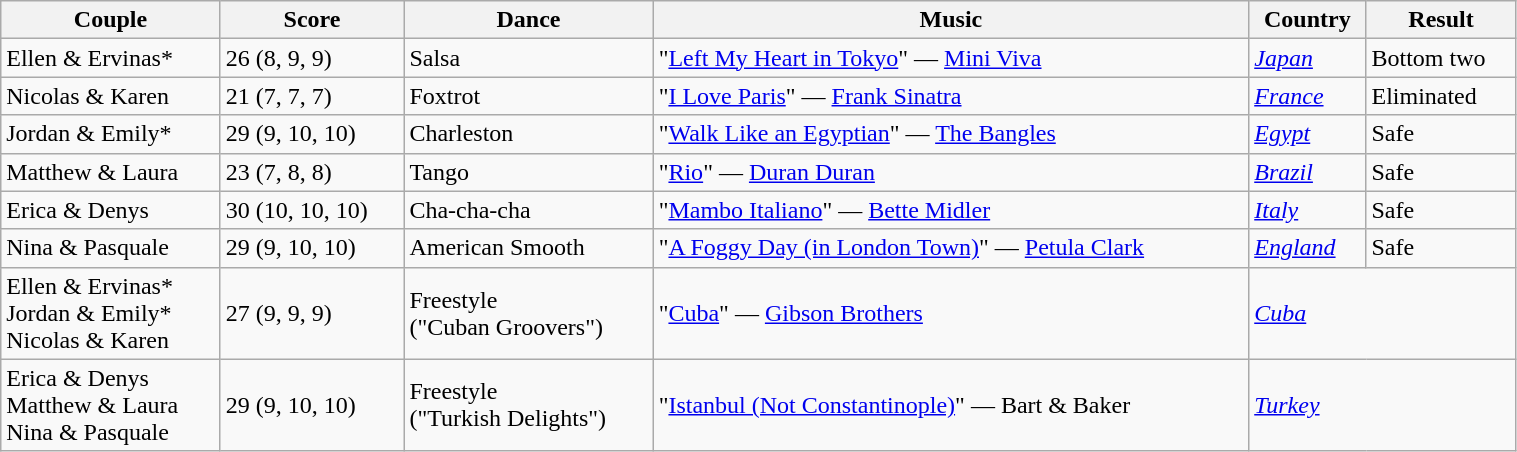<table class="wikitable" style="width:80%;">
<tr>
<th>Couple</th>
<th>Score</th>
<th>Dance</th>
<th>Music</th>
<th>Country</th>
<th>Result</th>
</tr>
<tr>
<td>Ellen & Ervinas*</td>
<td>26 (8, 9, 9)</td>
<td>Salsa</td>
<td>"<a href='#'>Left My Heart in Tokyo</a>" — <a href='#'>Mini Viva</a></td>
<td><em><a href='#'>Japan</a></em></td>
<td>Bottom two</td>
</tr>
<tr>
<td>Nicolas & Karen</td>
<td>21 (7, 7, 7)</td>
<td>Foxtrot</td>
<td>"<a href='#'>I Love Paris</a>" — <a href='#'>Frank Sinatra</a></td>
<td><em><a href='#'>France</a></em></td>
<td>Eliminated</td>
</tr>
<tr>
<td>Jordan & Emily*</td>
<td>29 (9, 10, 10)</td>
<td>Charleston</td>
<td>"<a href='#'>Walk Like an Egyptian</a>" — <a href='#'>The Bangles</a></td>
<td><em><a href='#'>Egypt</a></em></td>
<td>Safe</td>
</tr>
<tr>
<td>Matthew & Laura</td>
<td>23 (7, 8, 8)</td>
<td>Tango</td>
<td>"<a href='#'>Rio</a>" — <a href='#'>Duran Duran</a></td>
<td><em><a href='#'>Brazil</a></em></td>
<td>Safe</td>
</tr>
<tr>
<td>Erica & Denys</td>
<td>30 (10, 10, 10)</td>
<td>Cha-cha-cha</td>
<td>"<a href='#'>Mambo Italiano</a>" — <a href='#'>Bette Midler</a></td>
<td><em><a href='#'>Italy</a></em></td>
<td>Safe</td>
</tr>
<tr>
<td>Nina & Pasquale</td>
<td>29 (9, 10, 10)</td>
<td>American Smooth</td>
<td>"<a href='#'>A Foggy Day (in London Town)</a>" — <a href='#'>Petula Clark</a></td>
<td><em><a href='#'>England</a></em></td>
<td>Safe</td>
</tr>
<tr>
<td>Ellen & Ervinas*<br>Jordan & Emily*<br>Nicolas & Karen</td>
<td>27 (9, 9, 9)</td>
<td>Freestyle<br>("Cuban Groovers")</td>
<td>"<a href='#'>Cuba</a>" — <a href='#'>Gibson Brothers</a></td>
<td colspan="2"><em><a href='#'>Cuba</a></em></td>
</tr>
<tr>
<td>Erica & Denys<br>Matthew & Laura<br>Nina & Pasquale</td>
<td>29 (9, 10, 10)</td>
<td>Freestyle<br>("Turkish Delights")</td>
<td>"<a href='#'>Istanbul (Not Constantinople)</a>" — Bart & Baker</td>
<td colspan="2"><em><a href='#'>Turkey</a></em></td>
</tr>
</table>
